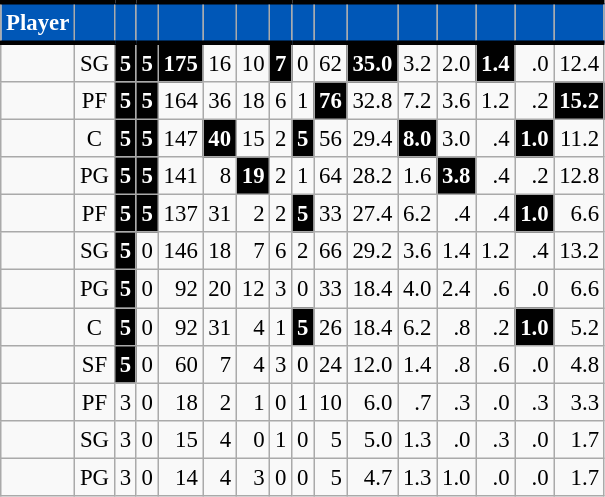<table class="wikitable sortable" style="font-size: 95%; text-align:right;">
<tr>
<th style="background:#0057B7; color:#FFFFFF; border-top:#010101 3px solid; border-bottom:#010101 3px solid;">Player</th>
<th style="background:#0057B7; color:#FFFFFF; border-top:#010101 3px solid; border-bottom:#010101 3px solid;"></th>
<th style="background:#0057B7; color:#FFFFFF; border-top:#010101 3px solid; border-bottom:#010101 3px solid;"></th>
<th style="background:#0057B7; color:#FFFFFF; border-top:#010101 3px solid; border-bottom:#010101 3px solid;"></th>
<th style="background:#0057B7; color:#FFFFFF; border-top:#010101 3px solid; border-bottom:#010101 3px solid;"></th>
<th style="background:#0057B7; color:#FFFFFF; border-top:#010101 3px solid; border-bottom:#010101 3px solid;"></th>
<th style="background:#0057B7; color:#FFFFFF; border-top:#010101 3px solid; border-bottom:#010101 3px solid;"></th>
<th style="background:#0057B7; color:#FFFFFF; border-top:#010101 3px solid; border-bottom:#010101 3px solid;"></th>
<th style="background:#0057B7; color:#FFFFFF; border-top:#010101 3px solid; border-bottom:#010101 3px solid;"></th>
<th style="background:#0057B7; color:#FFFFFF; border-top:#010101 3px solid; border-bottom:#010101 3px solid;"></th>
<th style="background:#0057B7; color:#FFFFFF; border-top:#010101 3px solid; border-bottom:#010101 3px solid;"></th>
<th style="background:#0057B7; color:#FFFFFF; border-top:#010101 3px solid; border-bottom:#010101 3px solid;"></th>
<th style="background:#0057B7; color:#FFFFFF; border-top:#010101 3px solid; border-bottom:#010101 3px solid;"></th>
<th style="background:#0057B7; color:#FFFFFF; border-top:#010101 3px solid; border-bottom:#010101 3px solid;"></th>
<th style="background:#0057B7; color:#FFFFFF; border-top:#010101 3px solid; border-bottom:#010101 3px solid;"></th>
<th style="background:#0057B7; color:#FFFFFF; border-top:#010101 3px solid; border-bottom:#010101 3px solid;"></th>
</tr>
<tr>
<td style="text-align:left;"></td>
<td style="text-align:center;">SG</td>
<td style="background:#010101; color:#FFFFFF;"><strong>5</strong></td>
<td style="background:#010101; color:#FFFFFF;"><strong>5</strong></td>
<td style="background:#010101; color:#FFFFFF;"><strong>175</strong></td>
<td>16</td>
<td>10</td>
<td style="background:#010101; color:#FFFFFF;"><strong>7</strong></td>
<td>0</td>
<td>62</td>
<td style="background:#010101; color:#FFFFFF;"><strong>35.0</strong></td>
<td>3.2</td>
<td>2.0</td>
<td style="background:#010101; color:#FFFFFF;"><strong>1.4</strong></td>
<td>.0</td>
<td>12.4</td>
</tr>
<tr>
<td style="text-align:left;"></td>
<td style="text-align:center;">PF</td>
<td style="background:#010101; color:#FFFFFF;"><strong>5</strong></td>
<td style="background:#010101; color:#FFFFFF;"><strong>5</strong></td>
<td>164</td>
<td>36</td>
<td>18</td>
<td>6</td>
<td>1</td>
<td style="background:#010101; color:#FFFFFF;"><strong>76</strong></td>
<td>32.8</td>
<td>7.2</td>
<td>3.6</td>
<td>1.2</td>
<td>.2</td>
<td style="background:#010101; color:#FFFFFF;"><strong>15.2</strong></td>
</tr>
<tr>
<td style="text-align:left;"></td>
<td style="text-align:center;">C</td>
<td style="background:#010101; color:#FFFFFF;"><strong>5</strong></td>
<td style="background:#010101; color:#FFFFFF;"><strong>5</strong></td>
<td>147</td>
<td style="background:#010101; color:#FFFFFF;"><strong>40</strong></td>
<td>15</td>
<td>2</td>
<td style="background:#010101; color:#FFFFFF;"><strong>5</strong></td>
<td>56</td>
<td>29.4</td>
<td style="background:#010101; color:#FFFFFF;"><strong>8.0</strong></td>
<td>3.0</td>
<td>.4</td>
<td style="background:#010101; color:#FFFFFF;"><strong>1.0</strong></td>
<td>11.2</td>
</tr>
<tr>
<td style="text-align:left;"></td>
<td style="text-align:center;">PG</td>
<td style="background:#010101; color:#FFFFFF;"><strong>5</strong></td>
<td style="background:#010101; color:#FFFFFF;"><strong>5</strong></td>
<td>141</td>
<td>8</td>
<td style="background:#010101; color:#FFFFFF;"><strong>19</strong></td>
<td>2</td>
<td>1</td>
<td>64</td>
<td>28.2</td>
<td>1.6</td>
<td style="background:#010101; color:#FFFFFF;"><strong>3.8</strong></td>
<td>.4</td>
<td>.2</td>
<td>12.8</td>
</tr>
<tr>
<td style="text-align:left;"></td>
<td style="text-align:center;">PF</td>
<td style="background:#010101; color:#FFFFFF;"><strong>5</strong></td>
<td style="background:#010101; color:#FFFFFF;"><strong>5</strong></td>
<td>137</td>
<td>31</td>
<td>2</td>
<td>2</td>
<td style="background:#010101; color:#FFFFFF;"><strong>5</strong></td>
<td>33</td>
<td>27.4</td>
<td>6.2</td>
<td>.4</td>
<td>.4</td>
<td style="background:#010101; color:#FFFFFF;"><strong>1.0</strong></td>
<td>6.6</td>
</tr>
<tr>
<td style="text-align:left;"></td>
<td style="text-align:center;">SG</td>
<td style="background:#010101; color:#FFFFFF;"><strong>5</strong></td>
<td>0</td>
<td>146</td>
<td>18</td>
<td>7</td>
<td>6</td>
<td>2</td>
<td>66</td>
<td>29.2</td>
<td>3.6</td>
<td>1.4</td>
<td>1.2</td>
<td>.4</td>
<td>13.2</td>
</tr>
<tr>
<td style="text-align:left;"></td>
<td style="text-align:center;">PG</td>
<td style="background:#010101; color:#FFFFFF;"><strong>5</strong></td>
<td>0</td>
<td>92</td>
<td>20</td>
<td>12</td>
<td>3</td>
<td>0</td>
<td>33</td>
<td>18.4</td>
<td>4.0</td>
<td>2.4</td>
<td>.6</td>
<td>.0</td>
<td>6.6</td>
</tr>
<tr>
<td style="text-align:left;"></td>
<td style="text-align:center;">C</td>
<td style="background:#010101; color:#FFFFFF;"><strong>5</strong></td>
<td>0</td>
<td>92</td>
<td>31</td>
<td>4</td>
<td>1</td>
<td style="background:#010101; color:#FFFFFF;"><strong>5</strong></td>
<td>26</td>
<td>18.4</td>
<td>6.2</td>
<td>.8</td>
<td>.2</td>
<td style="background:#010101; color:#FFFFFF;"><strong>1.0</strong></td>
<td>5.2</td>
</tr>
<tr>
<td style="text-align:left;"></td>
<td style="text-align:center;">SF</td>
<td style="background:#010101; color:#FFFFFF;"><strong>5</strong></td>
<td>0</td>
<td>60</td>
<td>7</td>
<td>4</td>
<td>3</td>
<td>0</td>
<td>24</td>
<td>12.0</td>
<td>1.4</td>
<td>.8</td>
<td>.6</td>
<td>.0</td>
<td>4.8</td>
</tr>
<tr>
<td style="text-align:left;"></td>
<td style="text-align:center;">PF</td>
<td>3</td>
<td>0</td>
<td>18</td>
<td>2</td>
<td>1</td>
<td>0</td>
<td>1</td>
<td>10</td>
<td>6.0</td>
<td>.7</td>
<td>.3</td>
<td>.0</td>
<td>.3</td>
<td>3.3</td>
</tr>
<tr>
<td style="text-align:left;"></td>
<td style="text-align:center;">SG</td>
<td>3</td>
<td>0</td>
<td>15</td>
<td>4</td>
<td>0</td>
<td>1</td>
<td>0</td>
<td>5</td>
<td>5.0</td>
<td>1.3</td>
<td>.0</td>
<td>.3</td>
<td>.0</td>
<td>1.7</td>
</tr>
<tr>
<td style="text-align:left;"></td>
<td style="text-align:center;">PG</td>
<td>3</td>
<td>0</td>
<td>14</td>
<td>4</td>
<td>3</td>
<td>0</td>
<td>0</td>
<td>5</td>
<td>4.7</td>
<td>1.3</td>
<td>1.0</td>
<td>.0</td>
<td>.0</td>
<td>1.7</td>
</tr>
</table>
